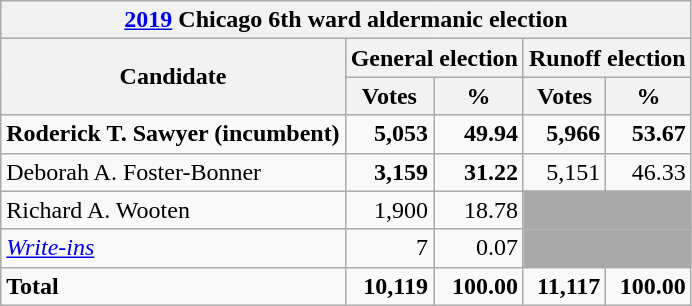<table class="wikitable">
<tr>
<th colspan=5><a href='#'>2019</a> Chicago 6th ward aldermanic election</th>
</tr>
<tr>
<th colspan="1" rowspan="2">Candidate</th>
<th colspan="2">General election</th>
<th colspan="2">Runoff election</th>
</tr>
<tr>
<th>Votes</th>
<th>%</th>
<th>Votes</th>
<th>%</th>
</tr>
<tr>
<td><strong>Roderick T. Sawyer (incumbent)</strong></td>
<td align="right"><strong>5,053</strong></td>
<td align="right"><strong>49.94</strong></td>
<td align="right"><strong>5,966</strong></td>
<td align="right"><strong>53.67</strong></td>
</tr>
<tr>
<td>Deborah A. Foster-Bonner</td>
<td align="right"><strong>3,159</strong></td>
<td align="right"><strong>31.22</strong></td>
<td align="right">5,151</td>
<td align="right">46.33</td>
</tr>
<tr>
<td>Richard A. Wooten</td>
<td align="right">1,900</td>
<td align="right">18.78</td>
<td colspan=2 bgcolor=darkgray></td>
</tr>
<tr>
<td><em><a href='#'>Write-ins</a></em></td>
<td align="right">7</td>
<td align="right">0.07</td>
<td colspan=2 bgcolor=darkgray></td>
</tr>
<tr>
<td><strong>Total</strong></td>
<td align="right"><strong>10,119</strong></td>
<td align="right"><strong>100.00</strong></td>
<td align="right"><strong>11,117</strong></td>
<td align="right"><strong>100.00</strong></td>
</tr>
</table>
